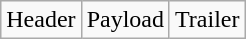<table class="wikitable">
<tr>
<td>Header</td>
<td>Payload</td>
<td>Trailer</td>
</tr>
</table>
